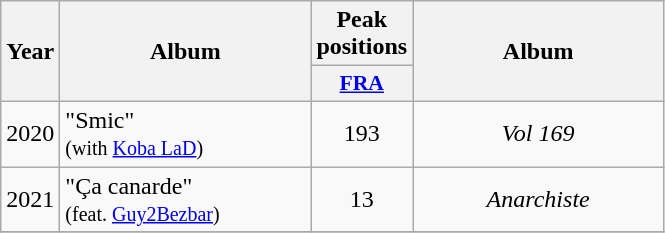<table class="wikitable">
<tr>
<th align="center" rowspan="2" width="10">Year</th>
<th align="center" rowspan="2" width="160">Album</th>
<th align="center" colspan="1" width="20">Peak positions</th>
<th align="center" rowspan="2" width="160">Album</th>
</tr>
<tr>
<th scope="col" style="width:3em;font-size:90%;"><a href='#'>FRA</a><br></th>
</tr>
<tr>
<td style="text-align:center;">2020</td>
<td>"Smic"<br><small>(with <a href='#'>Koba LaD</a>)</small></td>
<td style="text-align:center;">193</td>
<td style="text-align:center;"><em>Vol 169</em></td>
</tr>
<tr>
<td style="text-align:center;">2021</td>
<td>"Ça canarde"<br><small>(feat. <a href='#'>Guy2Bezbar</a>)</small></td>
<td style="text-align:center;">13</td>
<td style="text-align:center;"><em>Anarchiste</em></td>
</tr>
<tr>
</tr>
</table>
